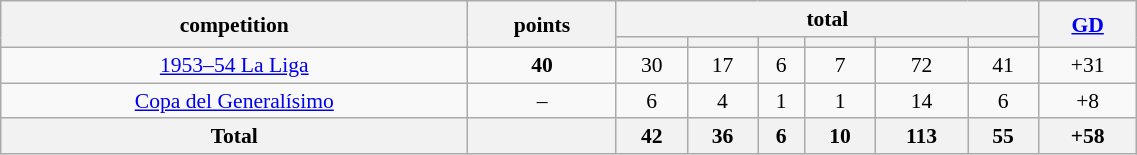<table class="wikitable" style="font-size:90%;width:60%;float:left;text-align:center;">
<tr>
<th rowspan="2">competition</th>
<th rowspan="2">points</th>
<th colspan="6">total</th>
<th rowspan="2"><a href='#'>GD</a></th>
</tr>
<tr>
<th></th>
<th></th>
<th></th>
<th></th>
<th></th>
<th></th>
</tr>
<tr>
<td><a href='#'>1953–54 La Liga</a></td>
<td><strong>40</strong></td>
<td>30</td>
<td>17</td>
<td>6</td>
<td>7</td>
<td>72</td>
<td>41</td>
<td>+31</td>
</tr>
<tr>
<td><a href='#'>Copa del Generalísimo</a></td>
<td>–</td>
<td>6</td>
<td>4</td>
<td>1</td>
<td>1</td>
<td>14</td>
<td>6</td>
<td>+8</td>
</tr>
<tr>
<th>Total</th>
<th></th>
<th>42</th>
<th>36</th>
<th>6</th>
<th>10</th>
<th>113</th>
<th>55</th>
<th>+58</th>
</tr>
</table>
